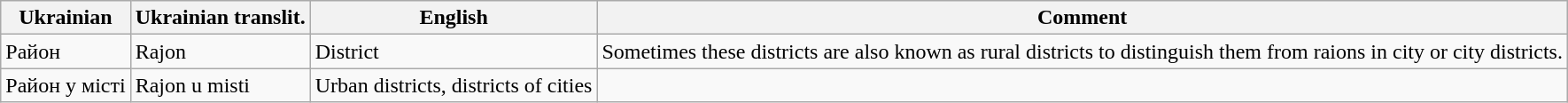<table class="wikitable sortable">
<tr>
<th>Ukrainian</th>
<th>Ukrainian translit.</th>
<th>English</th>
<th>Comment</th>
</tr>
<tr>
<td>Район</td>
<td>Rajon</td>
<td>District</td>
<td>Sometimes these districts are also known as rural districts to distinguish them from raions in city or city districts.</td>
</tr>
<tr>
<td>Район у місті</td>
<td>Rajon u misti</td>
<td>Urban districts, districts of cities</td>
<td></td>
</tr>
</table>
